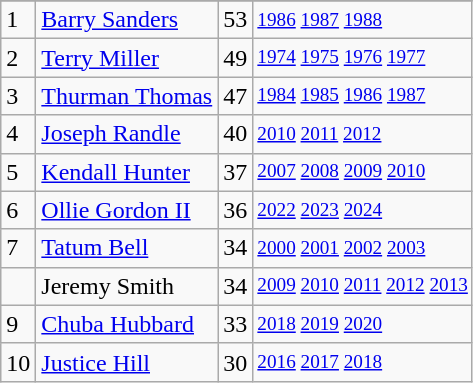<table class="wikitable">
<tr>
</tr>
<tr>
<td>1</td>
<td><a href='#'>Barry Sanders</a></td>
<td>53</td>
<td style="font-size:80%;"><a href='#'>1986</a> <a href='#'>1987</a> <a href='#'>1988</a></td>
</tr>
<tr>
<td>2</td>
<td><a href='#'>Terry Miller</a></td>
<td>49</td>
<td style="font-size:80%;"><a href='#'>1974</a> <a href='#'>1975</a> <a href='#'>1976</a> <a href='#'>1977</a></td>
</tr>
<tr>
<td>3</td>
<td><a href='#'>Thurman Thomas</a></td>
<td>47</td>
<td style="font-size:80%;"><a href='#'>1984</a> <a href='#'>1985</a> <a href='#'>1986</a> <a href='#'>1987</a></td>
</tr>
<tr>
<td>4</td>
<td><a href='#'>Joseph Randle</a></td>
<td>40</td>
<td style="font-size:80%;"><a href='#'>2010</a> <a href='#'>2011</a> <a href='#'>2012</a></td>
</tr>
<tr>
<td>5</td>
<td><a href='#'>Kendall Hunter</a></td>
<td>37</td>
<td style="font-size:80%;"><a href='#'>2007</a> <a href='#'>2008</a> <a href='#'>2009</a> <a href='#'>2010</a></td>
</tr>
<tr>
<td>6</td>
<td><a href='#'>Ollie Gordon II</a></td>
<td>36</td>
<td style="font-size:80%;"><a href='#'>2022</a> <a href='#'>2023</a> <a href='#'>2024</a></td>
</tr>
<tr>
<td>7</td>
<td><a href='#'>Tatum Bell</a></td>
<td>34</td>
<td style="font-size:80%;"><a href='#'>2000</a> <a href='#'>2001</a> <a href='#'>2002</a> <a href='#'>2003</a></td>
</tr>
<tr>
<td></td>
<td>Jeremy Smith</td>
<td>34</td>
<td style="font-size:80%;"><a href='#'>2009</a> <a href='#'>2010</a> <a href='#'>2011</a> <a href='#'>2012</a> <a href='#'>2013</a></td>
</tr>
<tr>
<td>9</td>
<td><a href='#'>Chuba Hubbard</a></td>
<td>33</td>
<td style="font-size:80%;"><a href='#'>2018</a> <a href='#'>2019</a> <a href='#'>2020</a></td>
</tr>
<tr>
<td>10</td>
<td><a href='#'>Justice Hill</a></td>
<td>30</td>
<td style="font-size:80%;"><a href='#'>2016</a> <a href='#'>2017</a> <a href='#'>2018</a></td>
</tr>
</table>
